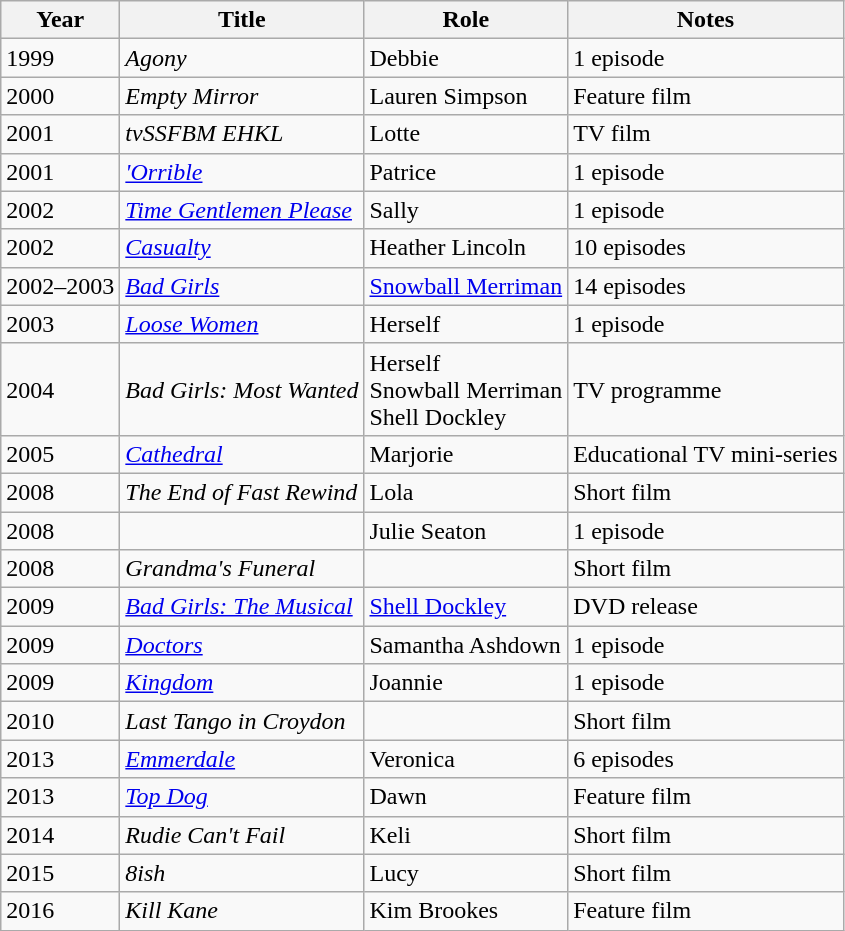<table class="wikitable sortable">
<tr>
<th>Year</th>
<th>Title</th>
<th>Role</th>
<th class="unsortable">Notes</th>
</tr>
<tr>
<td>1999</td>
<td><em>Agony</em></td>
<td>Debbie</td>
<td>1 episode</td>
</tr>
<tr>
<td>2000</td>
<td><em>Empty Mirror</em></td>
<td>Lauren Simpson</td>
<td>Feature film</td>
</tr>
<tr>
<td>2001</td>
<td><em>tvSSFBM EHKL</em></td>
<td>Lotte</td>
<td>TV film</td>
</tr>
<tr>
<td>2001</td>
<td><em><a href='#'>'Orrible</a></em></td>
<td>Patrice</td>
<td>1 episode</td>
</tr>
<tr>
<td>2002</td>
<td><em><a href='#'>Time Gentlemen Please</a></em></td>
<td>Sally</td>
<td>1 episode</td>
</tr>
<tr>
<td>2002</td>
<td><em><a href='#'>Casualty</a></em></td>
<td>Heather Lincoln</td>
<td>10 episodes</td>
</tr>
<tr>
<td>2002–2003</td>
<td><em><a href='#'>Bad Girls</a></em></td>
<td><a href='#'>Snowball Merriman</a></td>
<td>14 episodes</td>
</tr>
<tr>
<td>2003</td>
<td><em><a href='#'>Loose Women</a></em></td>
<td>Herself</td>
<td>1 episode</td>
</tr>
<tr>
<td>2004</td>
<td><em>Bad Girls: Most Wanted</em></td>
<td>Herself<br>Snowball Merriman<br>Shell Dockley</td>
<td>TV programme</td>
</tr>
<tr>
<td>2005</td>
<td><em><a href='#'>Cathedral</a></em></td>
<td>Marjorie</td>
<td>Educational TV mini-series</td>
</tr>
<tr>
<td>2008</td>
<td><em>The End of Fast Rewind</em></td>
<td>Lola</td>
<td>Short film</td>
</tr>
<tr>
<td>2008</td>
<td><em></em></td>
<td>Julie Seaton</td>
<td>1 episode</td>
</tr>
<tr>
<td>2008</td>
<td><em>Grandma's Funeral</em></td>
<td></td>
<td>Short film</td>
</tr>
<tr>
<td>2009</td>
<td><em><a href='#'>Bad Girls: The Musical</a></em></td>
<td><a href='#'>Shell Dockley</a></td>
<td>DVD release</td>
</tr>
<tr>
<td>2009</td>
<td><em><a href='#'>Doctors</a></em></td>
<td>Samantha Ashdown</td>
<td>1 episode</td>
</tr>
<tr>
<td>2009</td>
<td><em><a href='#'>Kingdom</a></em></td>
<td>Joannie</td>
<td>1 episode</td>
</tr>
<tr>
<td>2010</td>
<td><em>Last Tango in Croydon</em></td>
<td></td>
<td>Short film</td>
</tr>
<tr>
<td>2013</td>
<td><em><a href='#'>Emmerdale</a></em></td>
<td>Veronica</td>
<td>6 episodes</td>
</tr>
<tr>
<td>2013</td>
<td><em><a href='#'>Top Dog</a></em></td>
<td>Dawn</td>
<td>Feature film</td>
</tr>
<tr>
<td>2014</td>
<td><em>Rudie Can't Fail</em></td>
<td>Keli</td>
<td>Short film</td>
</tr>
<tr>
<td>2015</td>
<td><em>8ish</em></td>
<td>Lucy</td>
<td>Short film</td>
</tr>
<tr>
<td>2016</td>
<td><em>Kill Kane</em></td>
<td>Kim Brookes</td>
<td>Feature film</td>
</tr>
</table>
